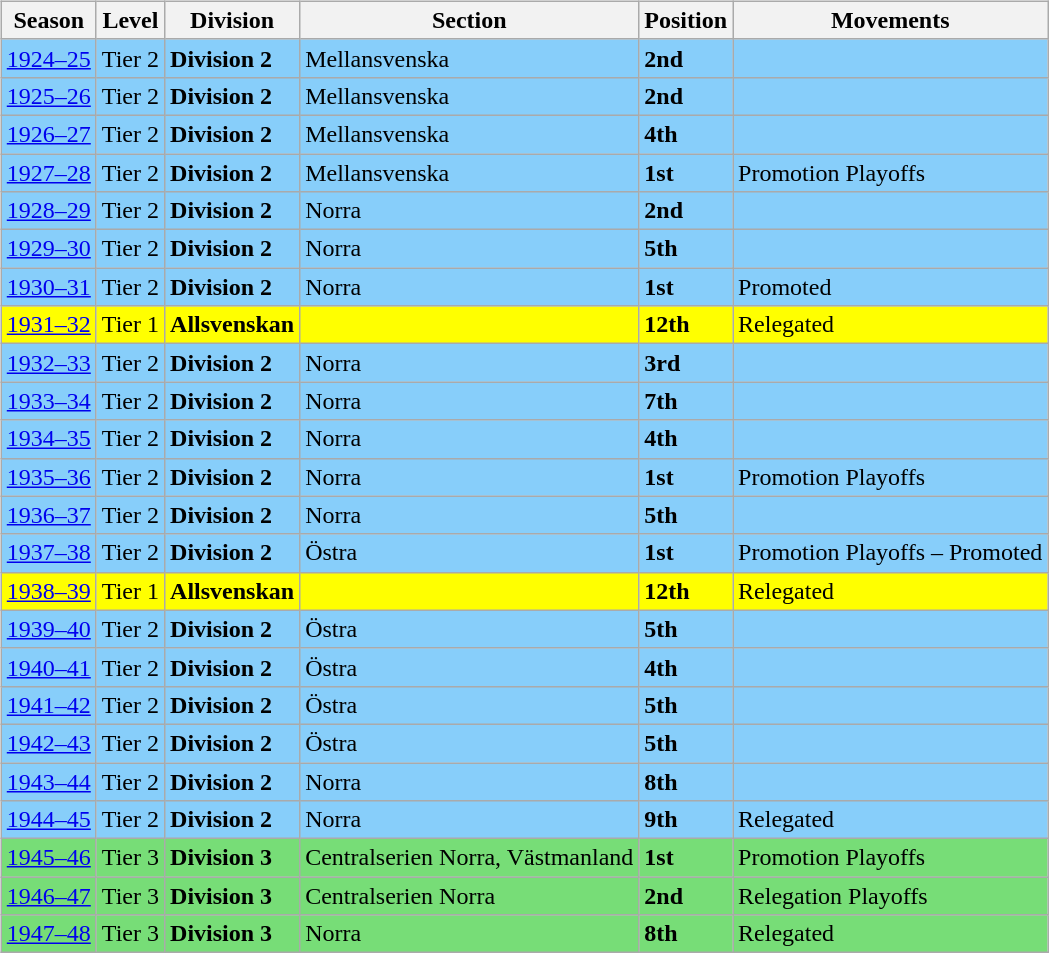<table>
<tr>
<td valign="top" width=0%><br><table class="wikitable">
<tr style="background:#f0f6fa;">
<th><strong>Season</strong></th>
<th><strong>Level</strong></th>
<th><strong>Division</strong></th>
<th><strong>Section</strong></th>
<th><strong>Position</strong></th>
<th><strong>Movements</strong></th>
</tr>
<tr>
<td style="background:#87CEFA;"><a href='#'>1924–25</a></td>
<td style="background:#87CEFA;">Tier 2</td>
<td style="background:#87CEFA;"><strong>Division 2</strong></td>
<td style="background:#87CEFA;">Mellansvenska</td>
<td style="background:#87CEFA;"><strong>2nd</strong></td>
<td style="background:#87CEFA;"></td>
</tr>
<tr>
<td style="background:#87CEFA;"><a href='#'>1925–26</a></td>
<td style="background:#87CEFA;">Tier 2</td>
<td style="background:#87CEFA;"><strong>Division 2</strong></td>
<td style="background:#87CEFA;">Mellansvenska</td>
<td style="background:#87CEFA;"><strong>2nd</strong></td>
<td style="background:#87CEFA;"></td>
</tr>
<tr>
<td style="background:#87CEFA;"><a href='#'>1926–27</a></td>
<td style="background:#87CEFA;">Tier 2</td>
<td style="background:#87CEFA;"><strong>Division 2</strong></td>
<td style="background:#87CEFA;">Mellansvenska</td>
<td style="background:#87CEFA;"><strong>4th</strong></td>
<td style="background:#87CEFA;"></td>
</tr>
<tr>
<td style="background:#87CEFA;"><a href='#'>1927–28</a></td>
<td style="background:#87CEFA;">Tier 2</td>
<td style="background:#87CEFA;"><strong>Division 2</strong></td>
<td style="background:#87CEFA;">Mellansvenska</td>
<td style="background:#87CEFA;"><strong>1st</strong></td>
<td style="background:#87CEFA;">Promotion Playoffs</td>
</tr>
<tr>
<td style="background:#87CEFA;"><a href='#'>1928–29</a></td>
<td style="background:#87CEFA;">Tier 2</td>
<td style="background:#87CEFA;"><strong>Division 2</strong></td>
<td style="background:#87CEFA;">Norra</td>
<td style="background:#87CEFA;"><strong>2nd</strong></td>
<td style="background:#87CEFA;"></td>
</tr>
<tr>
<td style="background:#87CEFA;"><a href='#'>1929–30</a></td>
<td style="background:#87CEFA;">Tier 2</td>
<td style="background:#87CEFA;"><strong>Division 2</strong></td>
<td style="background:#87CEFA;">Norra</td>
<td style="background:#87CEFA;"><strong>5th</strong></td>
<td style="background:#87CEFA;"></td>
</tr>
<tr>
<td style="background:#87CEFA;"><a href='#'>1930–31</a></td>
<td style="background:#87CEFA;">Tier 2</td>
<td style="background:#87CEFA;"><strong>Division 2</strong></td>
<td style="background:#87CEFA;">Norra</td>
<td style="background:#87CEFA;"><strong>1st</strong></td>
<td style="background:#87CEFA;">Promoted</td>
</tr>
<tr>
<td style="background:#FFFF00;"><a href='#'>1931–32</a></td>
<td style="background:#FFFF00;">Tier 1</td>
<td style="background:#FFFF00;"><strong>  Allsvenskan </strong></td>
<td style="background:#FFFF00;"></td>
<td style="background:#FFFF00;"><strong>12th</strong></td>
<td style="background:#FFFF00;">Relegated</td>
</tr>
<tr>
<td style="background:#87CEFA;"><a href='#'>1932–33</a></td>
<td style="background:#87CEFA;">Tier 2</td>
<td style="background:#87CEFA;"><strong>Division 2</strong></td>
<td style="background:#87CEFA;">Norra</td>
<td style="background:#87CEFA;"><strong>3rd</strong></td>
<td style="background:#87CEFA;"></td>
</tr>
<tr>
<td style="background:#87CEFA;"><a href='#'>1933–34</a></td>
<td style="background:#87CEFA;">Tier 2</td>
<td style="background:#87CEFA;"><strong>Division 2</strong></td>
<td style="background:#87CEFA;">Norra</td>
<td style="background:#87CEFA;"><strong>7th</strong></td>
<td style="background:#87CEFA;"></td>
</tr>
<tr>
<td style="background:#87CEFA;"><a href='#'>1934–35</a></td>
<td style="background:#87CEFA;">Tier 2</td>
<td style="background:#87CEFA;"><strong>Division 2</strong></td>
<td style="background:#87CEFA;">Norra</td>
<td style="background:#87CEFA;"><strong>4th</strong></td>
<td style="background:#87CEFA;"></td>
</tr>
<tr>
<td style="background:#87CEFA;"><a href='#'>1935–36</a></td>
<td style="background:#87CEFA;">Tier 2</td>
<td style="background:#87CEFA;"><strong>Division 2</strong></td>
<td style="background:#87CEFA;">Norra</td>
<td style="background:#87CEFA;"><strong>1st</strong></td>
<td style="background:#87CEFA;">Promotion Playoffs</td>
</tr>
<tr>
<td style="background:#87CEFA;"><a href='#'>1936–37</a></td>
<td style="background:#87CEFA;">Tier 2</td>
<td style="background:#87CEFA;"><strong>Division 2</strong></td>
<td style="background:#87CEFA;">Norra</td>
<td style="background:#87CEFA;"><strong>5th</strong></td>
<td style="background:#87CEFA;"></td>
</tr>
<tr>
<td style="background:#87CEFA;"><a href='#'>1937–38</a></td>
<td style="background:#87CEFA;">Tier 2</td>
<td style="background:#87CEFA;"><strong>Division 2</strong></td>
<td style="background:#87CEFA;">Östra</td>
<td style="background:#87CEFA;"><strong>1st</strong></td>
<td style="background:#87CEFA;">Promotion Playoffs – Promoted</td>
</tr>
<tr>
<td style="background:#FFFF00;"><a href='#'>1938–39</a></td>
<td style="background:#FFFF00;">Tier 1</td>
<td style="background:#FFFF00;"><strong>  Allsvenskan </strong></td>
<td style="background:#FFFF00;"></td>
<td style="background:#FFFF00;"><strong>12th</strong></td>
<td style="background:#FFFF00;">Relegated</td>
</tr>
<tr>
<td style="background:#87CEFA;"><a href='#'>1939–40</a></td>
<td style="background:#87CEFA;">Tier 2</td>
<td style="background:#87CEFA;"><strong>Division 2</strong></td>
<td style="background:#87CEFA;">Östra</td>
<td style="background:#87CEFA;"><strong>5th</strong></td>
<td style="background:#87CEFA;"></td>
</tr>
<tr>
<td style="background:#87CEFA;"><a href='#'>1940–41</a></td>
<td style="background:#87CEFA;">Tier 2</td>
<td style="background:#87CEFA;"><strong>Division 2</strong></td>
<td style="background:#87CEFA;">Östra</td>
<td style="background:#87CEFA;"><strong>4th</strong></td>
<td style="background:#87CEFA;"></td>
</tr>
<tr>
<td style="background:#87CEFA;"><a href='#'>1941–42</a></td>
<td style="background:#87CEFA;">Tier 2</td>
<td style="background:#87CEFA;"><strong>Division 2</strong></td>
<td style="background:#87CEFA;">Östra</td>
<td style="background:#87CEFA;"><strong>5th</strong></td>
<td style="background:#87CEFA;"></td>
</tr>
<tr>
<td style="background:#87CEFA;"><a href='#'>1942–43</a></td>
<td style="background:#87CEFA;">Tier 2</td>
<td style="background:#87CEFA;"><strong>Division 2</strong></td>
<td style="background:#87CEFA;">Östra</td>
<td style="background:#87CEFA;"><strong>5th</strong></td>
<td style="background:#87CEFA;"></td>
</tr>
<tr>
<td style="background:#87CEFA;"><a href='#'>1943–44</a></td>
<td style="background:#87CEFA;">Tier 2</td>
<td style="background:#87CEFA;"><strong>Division 2</strong></td>
<td style="background:#87CEFA;">Norra</td>
<td style="background:#87CEFA;"><strong>8th</strong></td>
<td style="background:#87CEFA;"></td>
</tr>
<tr>
<td style="background:#87CEFA;"><a href='#'>1944–45</a></td>
<td style="background:#87CEFA;">Tier 2</td>
<td style="background:#87CEFA;"><strong>Division 2</strong></td>
<td style="background:#87CEFA;">Norra</td>
<td style="background:#87CEFA;"><strong>9th</strong></td>
<td style="background:#87CEFA;">Relegated</td>
</tr>
<tr>
<td style="background:#77DD77;"><a href='#'>1945–46</a></td>
<td style="background:#77DD77;">Tier 3</td>
<td style="background:#77DD77;"><strong>Division 3</strong></td>
<td style="background:#77DD77;">Centralserien Norra, Västmanland</td>
<td style="background:#77DD77;"><strong>1st</strong></td>
<td style="background:#77DD77;">Promotion Playoffs</td>
</tr>
<tr>
<td style="background:#77DD77;"><a href='#'>1946–47</a></td>
<td style="background:#77DD77;">Tier 3</td>
<td style="background:#77DD77;"><strong>Division 3</strong></td>
<td style="background:#77DD77;">Centralserien Norra</td>
<td style="background:#77DD77;"><strong>2nd</strong></td>
<td style="background:#77DD77;">Relegation Playoffs</td>
</tr>
<tr>
<td style="background:#77DD77;"><a href='#'>1947–48</a></td>
<td style="background:#77DD77;">Tier 3</td>
<td style="background:#77DD77;"><strong>Division 3</strong></td>
<td style="background:#77DD77;">Norra</td>
<td style="background:#77DD77;"><strong>8th</strong></td>
<td style="background:#77DD77;">Relegated</td>
</tr>
</table>


</td>
</tr>
</table>
